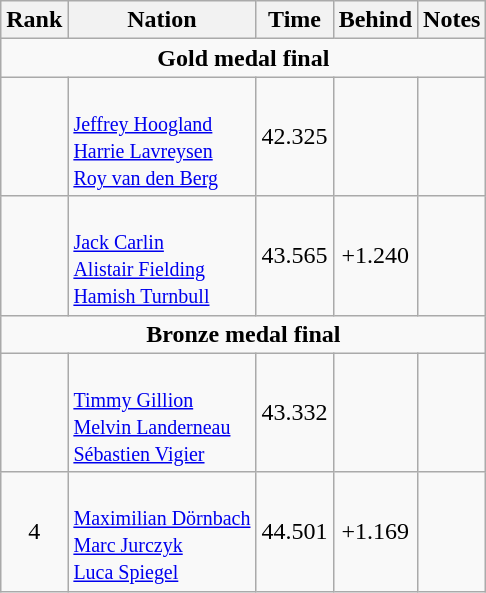<table class="wikitable" style="text-align:center">
<tr>
<th>Rank</th>
<th>Nation</th>
<th>Time</th>
<th>Behind</th>
<th>Notes</th>
</tr>
<tr>
<td colspan=5><strong>Gold medal final</strong></td>
</tr>
<tr>
<td></td>
<td align=left><br><small><a href='#'>Jeffrey Hoogland</a><br><a href='#'>Harrie Lavreysen</a><br><a href='#'>Roy van den Berg</a></small></td>
<td>42.325</td>
<td></td>
<td></td>
</tr>
<tr>
<td></td>
<td align=left><br><small><a href='#'>Jack Carlin</a><br><a href='#'>Alistair Fielding</a><br><a href='#'>Hamish Turnbull</a></small></td>
<td>43.565</td>
<td>+1.240</td>
<td></td>
</tr>
<tr>
<td colspan=5><strong>Bronze medal final</strong></td>
</tr>
<tr>
<td></td>
<td align=left><br><small><a href='#'>Timmy Gillion</a><br><a href='#'>Melvin Landerneau</a><br><a href='#'>Sébastien Vigier</a></small></td>
<td>43.332</td>
<td></td>
<td></td>
</tr>
<tr>
<td>4</td>
<td align=left><br><small><a href='#'>Maximilian Dörnbach</a><br><a href='#'>Marc Jurczyk</a><br><a href='#'>Luca Spiegel</a></small></td>
<td>44.501</td>
<td>+1.169</td>
<td></td>
</tr>
</table>
